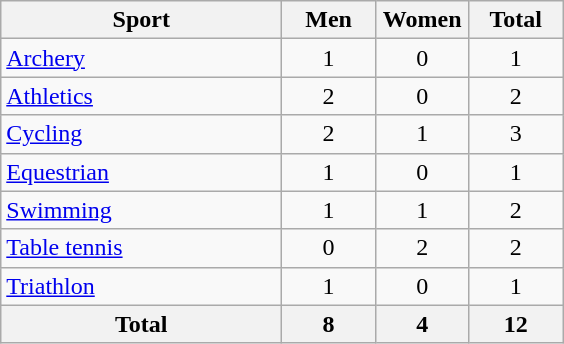<table class="wikitable sortable" style="text-align:center;">
<tr>
<th width=180>Sport</th>
<th width=55>Men</th>
<th width=55>Women</th>
<th width=55>Total</th>
</tr>
<tr>
<td align=left><a href='#'>Archery</a></td>
<td>1</td>
<td>0</td>
<td>1</td>
</tr>
<tr>
<td align=left><a href='#'>Athletics</a></td>
<td>2</td>
<td>0</td>
<td>2</td>
</tr>
<tr>
<td align=left><a href='#'>Cycling</a></td>
<td>2</td>
<td>1</td>
<td>3</td>
</tr>
<tr>
<td align=left><a href='#'>Equestrian</a></td>
<td>1</td>
<td>0</td>
<td>1</td>
</tr>
<tr>
<td align=left><a href='#'>Swimming</a></td>
<td>1</td>
<td>1</td>
<td>2</td>
</tr>
<tr>
<td align=left><a href='#'>Table tennis</a></td>
<td>0</td>
<td>2</td>
<td>2</td>
</tr>
<tr>
<td align=left><a href='#'>Triathlon</a></td>
<td>1</td>
<td>0</td>
<td>1</td>
</tr>
<tr>
<th>Total</th>
<th>8</th>
<th>4</th>
<th>12</th>
</tr>
</table>
